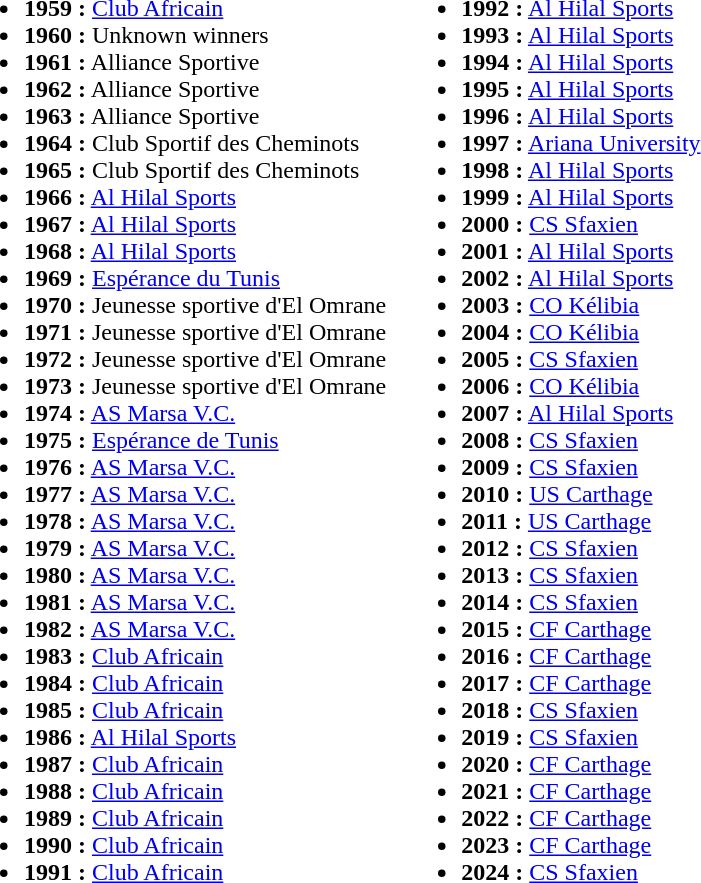<table border="0" cellpadding="4">
<tr valign="top">
<td><br><ul><li><strong>1959 :</strong> <a href='#'>Club Africain</a></li><li><strong>1960 :</strong> Unknown winners</li><li><strong>1961 :</strong> Alliance Sportive</li><li><strong>1962 :</strong> Alliance Sportive</li><li><strong>1963 :</strong> Alliance Sportive</li><li><strong>1964 :</strong> Club Sportif des Cheminots</li><li><strong>1965 :</strong> Club Sportif des Cheminots</li><li><strong>1966 :</strong> <a href='#'>Al Hilal Sports</a></li><li><strong>1967 :</strong> <a href='#'>Al Hilal Sports</a></li><li><strong>1968 :</strong> <a href='#'>Al Hilal Sports</a></li><li><strong>1969 :</strong> <a href='#'>Espérance du Tunis</a></li><li><strong>1970 :</strong> Jeunesse sportive d'El Omrane</li><li><strong>1971 :</strong> Jeunesse sportive d'El Omrane</li><li><strong>1972 :</strong> Jeunesse sportive d'El Omrane</li><li><strong>1973 :</strong> Jeunesse sportive d'El Omrane</li><li><strong>1974 :</strong> <a href='#'>AS Marsa V.C.</a></li><li><strong>1975 :</strong> <a href='#'>Espérance de Tunis</a></li><li><strong>1976 :</strong> <a href='#'>AS Marsa V.C.</a></li><li><strong>1977 :</strong> <a href='#'>AS Marsa V.C.</a></li><li><strong>1978 :</strong> <a href='#'>AS Marsa V.C.</a></li><li><strong>1979 :</strong> <a href='#'>AS Marsa V.C.</a></li><li><strong>1980 :</strong> <a href='#'>AS Marsa V.C.</a></li><li><strong>1981 :</strong> <a href='#'>AS Marsa V.C.</a></li><li><strong>1982 :</strong> <a href='#'>AS Marsa V.C.</a></li><li><strong>1983 :</strong> <a href='#'>Club Africain</a></li><li><strong>1984 :</strong> <a href='#'>Club Africain</a></li><li><strong>1985 :</strong> <a href='#'>Club Africain</a></li><li><strong>1986 :</strong> <a href='#'>Al Hilal Sports</a></li><li><strong>1987 :</strong> <a href='#'>Club Africain</a></li><li><strong>1988 :</strong> <a href='#'>Club Africain</a></li><li><strong>1989 :</strong> <a href='#'>Club Africain</a></li><li><strong>1990 :</strong> <a href='#'>Club Africain</a></li><li><strong>1991 :</strong> <a href='#'>Club Africain</a></li></ul></td>
<td><br><ul><li><strong>1992 :</strong> <a href='#'>Al Hilal Sports</a></li><li><strong>1993 :</strong> <a href='#'>Al Hilal Sports</a></li><li><strong>1994 :</strong> <a href='#'>Al Hilal Sports</a></li><li><strong>1995 :</strong> <a href='#'>Al Hilal Sports</a></li><li><strong>1996 :</strong> <a href='#'>Al Hilal Sports</a></li><li><strong>1997 :</strong> <a href='#'>Ariana University</a></li><li><strong>1998 :</strong> <a href='#'>Al Hilal Sports</a></li><li><strong>1999 :</strong> <a href='#'>Al Hilal Sports</a></li><li><strong>2000 :</strong> <a href='#'>CS Sfaxien</a></li><li><strong>2001 :</strong> <a href='#'>Al Hilal Sports</a></li><li><strong>2002 :</strong> <a href='#'>Al Hilal Sports</a></li><li><strong>2003 :</strong> <a href='#'>CO Kélibia</a></li><li><strong>2004 :</strong> <a href='#'>CO Kélibia</a></li><li><strong>2005 :</strong> <a href='#'>CS Sfaxien</a></li><li><strong>2006 :</strong> <a href='#'>CO Kélibia</a></li><li><strong>2007 :</strong> <a href='#'>Al Hilal Sports</a></li><li><strong>2008 :</strong> <a href='#'>CS Sfaxien</a></li><li><strong>2009 :</strong> <a href='#'>CS Sfaxien</a></li><li><strong>2010 :</strong> <a href='#'>US Carthage</a></li><li><strong>2011 :</strong> <a href='#'>US Carthage</a></li><li><strong>2012 :</strong> <a href='#'>CS Sfaxien</a></li><li><strong>2013 :</strong> <a href='#'>CS Sfaxien</a></li><li><strong>2014 :</strong> <a href='#'>CS Sfaxien</a></li><li><strong>2015 :</strong> <a href='#'>CF Carthage</a></li><li><strong>2016 :</strong> <a href='#'>CF Carthage</a></li><li><strong>2017 :</strong> <a href='#'>CF Carthage</a></li><li><strong>2018 :</strong> <a href='#'>CS Sfaxien</a></li><li><strong>2019 :</strong> <a href='#'>CS Sfaxien</a></li><li><strong>2020 :</strong> <a href='#'>CF Carthage</a></li><li><strong>2021 :</strong> <a href='#'>CF Carthage</a></li><li><strong>2022 :</strong> <a href='#'>CF Carthage</a></li><li><strong>2023 :</strong> <a href='#'>CF Carthage</a></li><li><strong>2024 :</strong> <a href='#'>CS Sfaxien</a></li></ul></td>
</tr>
</table>
